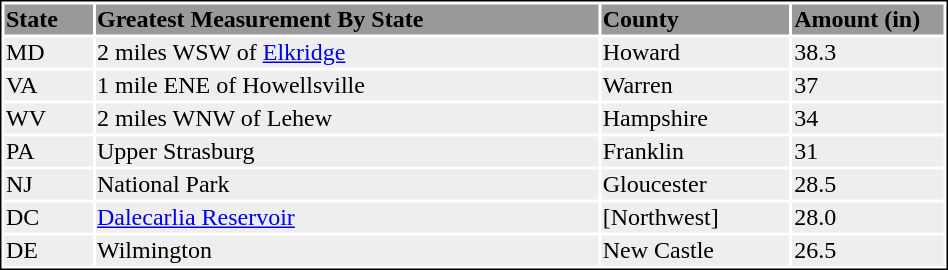<table style="border:1px solid black; width:50%">
<tr>
<th align="left" style="width:7%; background-color:#999999;">State</th>
<th align="left" style="width:40%; background-color:#999999;">Greatest Measurement By State</th>
<th align="left" style="width:15%; background-color:#999999;">County</th>
<th align="left" style="width:12%; background-color:#999999;">Amount (in)</th>
</tr>
<tr align="left" style="width:100%; background-color:#EEEEEE;">
<td>MD</td>
<td>2 miles WSW of <a href='#'>Elkridge</a></td>
<td>Howard</td>
<td>38.3</td>
</tr>
<tr align="left" style="width:100%; background-color:#EEEEEE;">
<td>VA</td>
<td>1 mile ENE of Howellsville</td>
<td>Warren</td>
<td>37</td>
</tr>
<tr align="left" style="width:100%; background-color:#EEEEEE;">
<td>WV</td>
<td>2 miles WNW of Lehew</td>
<td>Hampshire</td>
<td>34</td>
</tr>
<tr align="left" style="width:100%; background-color:#EEEEEE;">
<td>PA</td>
<td>Upper Strasburg</td>
<td>Franklin</td>
<td>31</td>
</tr>
<tr align="left" style="width:100%; background-color:#EEEEEE;">
<td>NJ</td>
<td>National Park</td>
<td>Gloucester</td>
<td>28.5</td>
</tr>
<tr align="left" style="width:100%; background-color:#EEEEEE;">
<td>DC</td>
<td><a href='#'>Dalecarlia Reservoir</a></td>
<td>[Northwest]</td>
<td>28.0</td>
</tr>
<tr align="left" style="width:100%; background-color:#EEEEEE;">
<td>DE</td>
<td>Wilmington</td>
<td>New Castle</td>
<td>26.5</td>
</tr>
</table>
